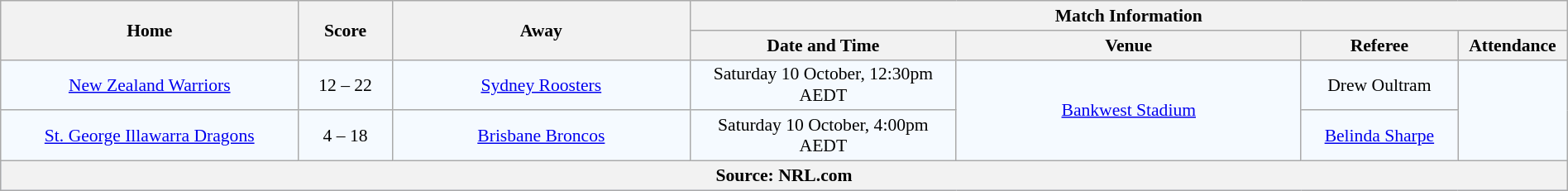<table class="wikitable" width="100%" style="border-collapse:collapse; font-size:90%; text-align:center;">
<tr>
<th rowspan="2" width="19%">Home</th>
<th rowspan="2" width="6%">Score</th>
<th rowspan="2" width="19%">Away</th>
<th colspan="4">Match Information</th>
</tr>
<tr bgcolor="#CCCCCC">
<th width="17%">Date and Time</th>
<th width="22%">Venue</th>
<th width="10%">Referee</th>
<th width="7%">Attendance</th>
</tr>
<tr bgcolor="#F5FAFF">
<td> <a href='#'>New Zealand Warriors</a></td>
<td>12 – 22</td>
<td> <a href='#'>Sydney Roosters</a></td>
<td>Saturday 10 October, 12:30pm AEDT</td>
<td rowspan="2"><a href='#'>Bankwest Stadium</a></td>
<td>Drew Oultram</td>
<td rowspan="2"></td>
</tr>
<tr bgcolor="#F5FAFF">
<td> <a href='#'>St. George Illawarra Dragons</a></td>
<td>4 – 18</td>
<td> <a href='#'>Brisbane Broncos</a></td>
<td>Saturday 10 October, 4:00pm AEDT</td>
<td><a href='#'>Belinda Sharpe</a></td>
</tr>
<tr bgcolor="#C1D8FF">
<th colspan="7">Source: NRL.com</th>
</tr>
</table>
